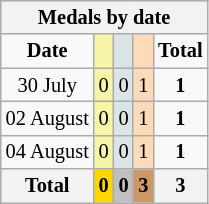<table class="wikitable" style="font-size:85%">
<tr bgcolor="#efefef">
<th colspan=6>Medals by date</th>
</tr>
<tr align=center>
<td><strong>Date</strong></td>
<td bgcolor=#f7f6a8></td>
<td bgcolor=#dce5e5></td>
<td bgcolor=#ffdab9></td>
<td><strong>Total</strong></td>
</tr>
<tr align=center>
<td>30 July</td>
<td style="background:#F7F6A8;">0</td>
<td style="background:#DCE5E5;">0</td>
<td style="background:#FFDAB9;">1</td>
<td><strong>1</strong></td>
</tr>
<tr align=center>
<td>02 August</td>
<td style="background:#F7F6A8;">0</td>
<td style="background:#DCE5E5;">0</td>
<td style="background:#FFDAB9;">1</td>
<td><strong>1</strong></td>
</tr>
<tr align=center>
<td>04 August</td>
<td style="background:#F7F6A8;">0</td>
<td style="background:#DCE5E5;">0</td>
<td style="background:#FFDAB9;">1</td>
<td><strong>1</strong></td>
</tr>
<tr align=center>
<th><strong>Total</strong></th>
<th style="background:gold;"><strong>0</strong></th>
<th style="background:silver;"><strong>0</strong></th>
<th style="background:#c96;"><strong>3</strong></th>
<th>3</th>
</tr>
</table>
